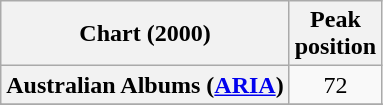<table class="wikitable sortable plainrowheaders">
<tr>
<th scope="col">Chart (2000)</th>
<th scope="col">Peak<br>position</th>
</tr>
<tr>
<th scope="row">Australian Albums (<a href='#'>ARIA</a>)</th>
<td align="center">72</td>
</tr>
<tr>
</tr>
<tr>
</tr>
<tr>
</tr>
<tr>
</tr>
<tr>
</tr>
<tr>
</tr>
<tr>
</tr>
<tr>
</tr>
<tr>
</tr>
<tr>
</tr>
<tr>
</tr>
<tr>
</tr>
<tr>
</tr>
</table>
